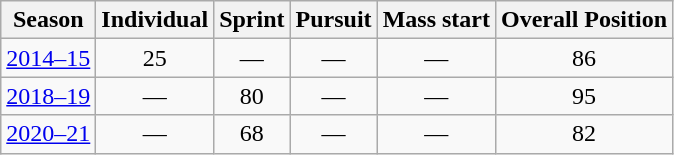<table class="wikitable sortable" style="text-align: center;">
<tr>
<th>Season</th>
<th>Individual</th>
<th>Sprint</th>
<th>Pursuit</th>
<th>Mass start</th>
<th>Overall Position</th>
</tr>
<tr>
<td><a href='#'>2014–15</a></td>
<td>25</td>
<td>—</td>
<td>—</td>
<td>—</td>
<td>86</td>
</tr>
<tr>
<td><a href='#'>2018–19</a></td>
<td>—</td>
<td>80</td>
<td>—</td>
<td>—</td>
<td>95</td>
</tr>
<tr>
<td><a href='#'>2020–21</a></td>
<td>—</td>
<td>68</td>
<td>—</td>
<td>—</td>
<td>82</td>
</tr>
</table>
